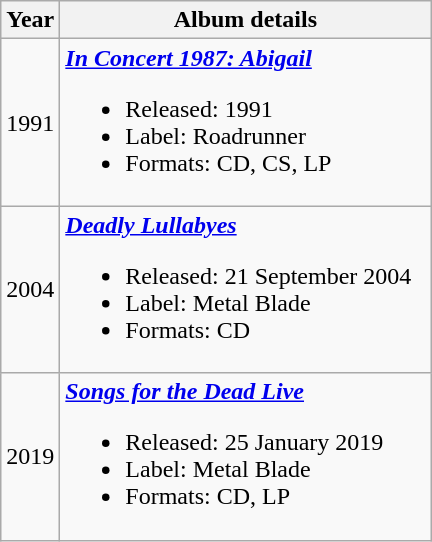<table class ="wikitable" border="1">
<tr>
<th>Year</th>
<th width="240">Album details</th>
</tr>
<tr>
<td>1991</td>
<td><strong><em><a href='#'>In Concert 1987: Abigail</a></em></strong><br><ul><li>Released: 1991</li><li>Label: Roadrunner</li><li>Formats: CD, CS, LP</li></ul></td>
</tr>
<tr>
<td>2004</td>
<td><strong><em><a href='#'>Deadly Lullabyes</a></em></strong><br><ul><li>Released: 21 September 2004</li><li>Label: Metal Blade</li><li>Formats: CD</li></ul></td>
</tr>
<tr>
<td>2019</td>
<td><strong><em><a href='#'>Songs for the Dead Live</a></em></strong><br><ul><li>Released: 25 January 2019</li><li>Label: Metal Blade</li><li>Formats: CD, LP</li></ul></td>
</tr>
</table>
